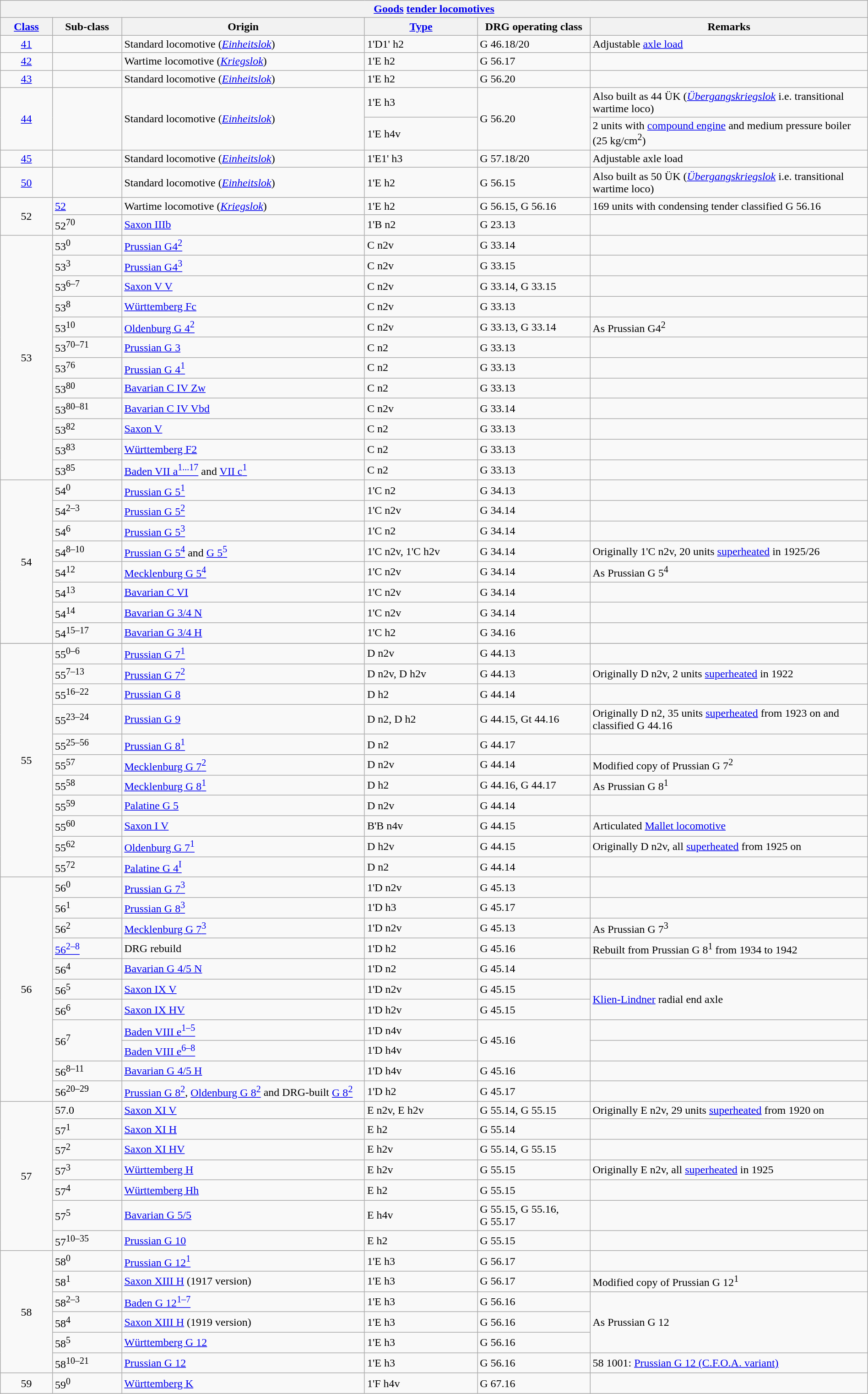<table class="wikitable" width="100%">
<tr>
<th colspan="6"><a href='#'>Goods</a> <a href='#'>tender locomotives</a></th>
</tr>
<tr>
<th width="6%"><a href='#'>Class</a></th>
<th width="8%">Sub-class</th>
<th width="28%">Origin</th>
<th width="13%"><a href='#'>Type</a></th>
<th width="13%">DRG operating class</th>
<th width="32%">Remarks</th>
</tr>
<tr>
<td align="center"><a href='#'>41</a></td>
<td></td>
<td>Standard locomotive (<a href='#'><em>Einheitslok</em></a>)</td>
<td>1'D1' h2</td>
<td>G 46.18/20</td>
<td>Adjustable <a href='#'>axle load</a></td>
</tr>
<tr>
<td align="center"><a href='#'>42</a></td>
<td></td>
<td>Wartime locomotive (<a href='#'><em>Kriegslok</em></a>)</td>
<td>1'E h2</td>
<td>G 56.17</td>
<td></td>
</tr>
<tr>
<td align="center"><a href='#'>43</a></td>
<td></td>
<td>Standard locomotive (<a href='#'><em>Einheitslok</em></a>)</td>
<td>1'E h2</td>
<td>G 56.20</td>
<td></td>
</tr>
<tr>
<td align="center" rowspan="2"><a href='#'>44</a></td>
<td rowspan="2"></td>
<td rowspan="2">Standard locomotive (<a href='#'><em>Einheitslok</em></a>)</td>
<td>1'E h3</td>
<td rowspan="2">G 56.20</td>
<td>Also built as 44 ÜK (<em><a href='#'>Übergangskriegslok</a></em> i.e. transitional wartime loco)</td>
</tr>
<tr>
<td>1'E h4v</td>
<td>2 units with <a href='#'>compound engine</a> and medium pressure boiler (25 kg/cm<sup>2</sup>)</td>
</tr>
<tr>
<td align="center"><a href='#'>45</a></td>
<td></td>
<td>Standard locomotive (<a href='#'><em>Einheitslok</em></a>)</td>
<td>1'E1' h3</td>
<td>G 57.18/20</td>
<td>Adjustable axle load</td>
</tr>
<tr>
<td align="center"><a href='#'>50</a></td>
<td></td>
<td>Standard locomotive (<a href='#'><em>Einheitslok</em></a>)</td>
<td>1'E h2</td>
<td>G 56.15</td>
<td>Also built as 50 ÜK (<em><a href='#'>Übergangskriegslok</a></em> i.e. transitional wartime loco)</td>
</tr>
<tr>
<td align="center" rowspan="2">52</td>
<td><a href='#'>52</a></td>
<td>Wartime locomotive (<a href='#'><em>Kriegslok</em></a>)</td>
<td>1'E h2</td>
<td>G 56.15, G 56.16</td>
<td>169 units with condensing tender classified G 56.16</td>
</tr>
<tr>
<td>52<sup>70</sup></td>
<td><a href='#'>Saxon IIIb</a></td>
<td>1'B n2</td>
<td>G 23.13</td>
<td></td>
</tr>
<tr>
<td align="center" rowspan="12">53</td>
<td>53<sup>0</sup></td>
<td><a href='#'>Prussian G4<sup>2</sup></a></td>
<td>C n2v</td>
<td>G 33.14</td>
<td></td>
</tr>
<tr>
<td>53<sup>3</sup></td>
<td><a href='#'>Prussian G4<sup>3</sup></a></td>
<td>C n2v</td>
<td>G 33.15</td>
<td></td>
</tr>
<tr>
<td>53<sup>6–7</sup></td>
<td><a href='#'>Saxon V V</a></td>
<td>C n2v</td>
<td>G 33.14, G 33.15</td>
<td></td>
</tr>
<tr>
<td>53<sup>8</sup></td>
<td><a href='#'>Württemberg Fc</a></td>
<td>C n2v</td>
<td>G 33.13</td>
<td></td>
</tr>
<tr>
<td>53<sup>10</sup></td>
<td><a href='#'>Oldenburg G 4<sup>2</sup></a></td>
<td>C n2v</td>
<td>G 33.13, G 33.14</td>
<td>As Prussian G4<sup>2</sup></td>
</tr>
<tr>
<td>53<sup>70–71</sup></td>
<td><a href='#'>Prussian G 3</a></td>
<td>C n2</td>
<td>G 33.13</td>
<td></td>
</tr>
<tr>
<td>53<sup>76</sup></td>
<td><a href='#'>Prussian G 4<sup>1</sup></a></td>
<td>C n2</td>
<td>G 33.13</td>
<td></td>
</tr>
<tr>
<td>53<sup>80</sup></td>
<td><a href='#'>Bavarian C IV Zw</a></td>
<td>C n2</td>
<td>G 33.13</td>
<td></td>
</tr>
<tr>
<td>53<sup>80–81</sup></td>
<td><a href='#'>Bavarian C IV Vbd</a></td>
<td>C n2v</td>
<td>G 33.14</td>
<td></td>
</tr>
<tr>
<td>53<sup>82</sup></td>
<td><a href='#'>Saxon V</a></td>
<td>C n2</td>
<td>G 33.13</td>
<td></td>
</tr>
<tr>
<td>53<sup>83</sup></td>
<td><a href='#'>Württemberg F2</a></td>
<td>C n2</td>
<td>G 33.13</td>
<td></td>
</tr>
<tr>
<td>53<sup>85</sup></td>
<td><a href='#'>Baden VII a<sup>1...17</sup></a> and <a href='#'>VII c<sup>1</sup></a></td>
<td>C n2</td>
<td>G 33.13</td>
<td></td>
</tr>
<tr>
<td align="center" rowspan="8">54</td>
<td>54<sup>0</sup></td>
<td><a href='#'>Prussian G 5<sup>1</sup></a></td>
<td>1'C n2</td>
<td>G 34.13</td>
<td></td>
</tr>
<tr>
<td>54<sup>2–3</sup></td>
<td><a href='#'>Prussian G 5<sup>2</sup></a></td>
<td>1'C n2v</td>
<td>G 34.14</td>
<td></td>
</tr>
<tr>
<td>54<sup>6</sup></td>
<td><a href='#'>Prussian G 5<sup>3</sup></a></td>
<td>1'C n2</td>
<td>G 34.14</td>
<td></td>
</tr>
<tr>
<td>54<sup>8–10</sup></td>
<td><a href='#'>Prussian G 5<sup>4</sup></a> and <a href='#'>G 5<sup>5</sup></a></td>
<td>1'C n2v, 1'C h2v</td>
<td>G 34.14</td>
<td>Originally 1'C n2v, 20 units <a href='#'>superheated</a> in 1925/26</td>
</tr>
<tr>
<td>54<sup>12</sup></td>
<td><a href='#'>Mecklenburg G 5<sup>4</sup></a></td>
<td>1'C n2v</td>
<td>G 34.14</td>
<td>As Prussian G 5<sup>4</sup></td>
</tr>
<tr>
<td>54<sup>13</sup></td>
<td><a href='#'>Bavarian C VI</a></td>
<td>1'C n2v</td>
<td>G 34.14</td>
<td></td>
</tr>
<tr>
<td>54<sup>14</sup></td>
<td><a href='#'>Bavarian G 3/4 N</a></td>
<td>1'C n2v</td>
<td>G 34.14</td>
<td></td>
</tr>
<tr>
<td>54<sup>15–17</sup></td>
<td><a href='#'>Bavarian G 3/4 H</a></td>
<td>1'C h2</td>
<td>G 34.16</td>
<td></td>
</tr>
<tr>
</tr>
<tr id="Class_55">
<td align="center" rowspan="11">55</td>
<td>55<sup>0–6</sup></td>
<td><a href='#'>Prussian G 7<sup>1</sup></a></td>
<td>D n2v</td>
<td>G 44.13</td>
<td></td>
</tr>
<tr>
<td>55<sup>7–13</sup></td>
<td><a href='#'>Prussian G 7<sup>2</sup></a></td>
<td>D n2v, D h2v</td>
<td>G 44.13</td>
<td>Originally D n2v, 2 units <a href='#'>superheated</a> in 1922</td>
</tr>
<tr>
<td>55<sup>16–22</sup></td>
<td><a href='#'>Prussian G 8</a></td>
<td>D h2</td>
<td>G 44.14</td>
<td></td>
</tr>
<tr>
<td>55<sup>23–24</sup></td>
<td><a href='#'>Prussian G 9</a></td>
<td>D n2, D h2</td>
<td>G 44.15, Gt 44.16</td>
<td>Originally D n2, 35 units <a href='#'>superheated</a> from 1923 on and classified G 44.16</td>
</tr>
<tr>
<td>55<sup>25–56</sup></td>
<td><a href='#'>Prussian G 8<sup>1</sup></a></td>
<td>D n2</td>
<td>G 44.17</td>
<td></td>
</tr>
<tr>
<td>55<sup>57</sup></td>
<td><a href='#'>Mecklenburg G 7<sup>2</sup></a></td>
<td>D n2v</td>
<td>G 44.14</td>
<td>Modified copy of Prussian G 7<sup>2</sup></td>
</tr>
<tr>
<td>55<sup>58</sup></td>
<td><a href='#'>Mecklenburg G 8<sup>1</sup></a></td>
<td>D h2</td>
<td>G 44.16, G 44.17</td>
<td>As Prussian G 8<sup>1</sup></td>
</tr>
<tr>
<td>55<sup>59</sup></td>
<td><a href='#'>Palatine G 5</a></td>
<td>D n2v</td>
<td>G 44.14</td>
<td></td>
</tr>
<tr>
<td>55<sup>60</sup></td>
<td><a href='#'>Saxon I V</a></td>
<td>B'B n4v</td>
<td>G 44.15</td>
<td>Articulated <a href='#'>Mallet locomotive</a></td>
</tr>
<tr>
<td>55<sup>62</sup></td>
<td><a href='#'>Oldenburg G 7<sup>1</sup></a></td>
<td>D h2v</td>
<td>G 44.15</td>
<td>Originally D n2v, all <a href='#'>superheated</a> from 1925 on</td>
</tr>
<tr>
<td>55<sup>72</sup></td>
<td><a href='#'>Palatine G 4<sup>I</sup></a></td>
<td>D n2</td>
<td>G 44.14</td>
<td></td>
</tr>
<tr>
<td align="center" rowspan="11">56</td>
<td>56<sup>0</sup></td>
<td><a href='#'>Prussian G 7<sup>3</sup></a></td>
<td>1'D n2v</td>
<td>G 45.13</td>
<td></td>
</tr>
<tr>
<td>56<sup>1</sup></td>
<td><a href='#'>Prussian G 8<sup>3</sup></a></td>
<td>1'D h3</td>
<td>G 45.17</td>
<td></td>
</tr>
<tr>
<td>56<sup>2</sup></td>
<td><a href='#'>Mecklenburg G 7<sup>3</sup></a></td>
<td>1'D n2v</td>
<td>G 45.13</td>
<td>As Prussian G 7<sup>3</sup></td>
</tr>
<tr>
<td><a href='#'>56<sup>2–8</sup></a></td>
<td>DRG rebuild</td>
<td>1'D h2</td>
<td>G 45.16</td>
<td>Rebuilt from Prussian G 8<sup>1</sup> from 1934 to 1942</td>
</tr>
<tr>
<td>56<sup>4</sup></td>
<td><a href='#'>Bavarian G 4/5 N</a></td>
<td>1'D n2</td>
<td>G 45.14</td>
<td></td>
</tr>
<tr>
<td>56<sup>5</sup></td>
<td><a href='#'>Saxon IX V</a></td>
<td>1'D n2v</td>
<td>G 45.15</td>
<td rowspan="2"><a href='#'>Klien-Lindner</a> radial end axle</td>
</tr>
<tr>
<td>56<sup>6</sup></td>
<td><a href='#'>Saxon IX HV</a></td>
<td>1'D h2v</td>
<td>G 45.15</td>
</tr>
<tr>
<td rowspan="2">56<sup>7</sup></td>
<td><a href='#'>Baden VIII e<sup>1–5</sup></a></td>
<td>1'D n4v</td>
<td rowspan="2">G 45.16</td>
<td></td>
</tr>
<tr>
<td><a href='#'>Baden VIII e<sup>6–8</sup></a></td>
<td>1'D h4v</td>
<td></td>
</tr>
<tr>
<td>56<sup>8–11</sup></td>
<td><a href='#'>Bavarian G 4/5 H</a></td>
<td>1'D h4v</td>
<td>G 45.16</td>
<td></td>
</tr>
<tr>
<td>56<sup>20–29</sup></td>
<td><a href='#'>Prussian G 8<sup>2</sup></a>, <a href='#'>Oldenburg G 8<sup>2</sup></a> and DRG-built <a href='#'>G 8<sup>2</sup></a></td>
<td>1'D h2</td>
<td>G 45.17</td>
<td></td>
</tr>
<tr>
<td align="center" rowspan="7">57</td>
<td>57.0</td>
<td><a href='#'>Saxon XI V</a></td>
<td>E n2v, E h2v</td>
<td>G 55.14, G 55.15</td>
<td>Originally E n2v, 29 units <a href='#'>superheated</a> from 1920 on</td>
</tr>
<tr>
<td>57<sup>1</sup></td>
<td><a href='#'>Saxon XI H</a></td>
<td>E h2</td>
<td>G 55.14</td>
<td></td>
</tr>
<tr>
<td>57<sup>2</sup></td>
<td><a href='#'>Saxon XI HV</a></td>
<td>E h2v</td>
<td>G 55.14, G 55.15</td>
<td></td>
</tr>
<tr>
<td>57<sup>3</sup></td>
<td><a href='#'>Württemberg H</a></td>
<td>E h2v</td>
<td>G 55.15</td>
<td>Originally E n2v, all <a href='#'>superheated</a> in 1925</td>
</tr>
<tr>
<td>57<sup>4</sup></td>
<td><a href='#'>Württemberg Hh</a></td>
<td>E h2</td>
<td>G 55.15</td>
<td></td>
</tr>
<tr>
<td>57<sup>5</sup></td>
<td><a href='#'>Bavarian G 5/5</a></td>
<td>E h4v</td>
<td>G 55.15, G 55.16, G 55.17</td>
</tr>
<tr>
<td>57<sup>10–35</sup></td>
<td><a href='#'>Prussian G 10</a></td>
<td>E h2</td>
<td>G 55.15</td>
<td></td>
</tr>
<tr>
<td align="center" rowspan="6">58</td>
<td>58<sup>0</sup></td>
<td><a href='#'>Prussian G 12<sup>1</sup></a></td>
<td>1'E h3</td>
<td>G 56.17</td>
<td></td>
</tr>
<tr>
<td>58<sup>1</sup></td>
<td><a href='#'>Saxon XIII H</a> (1917 version)</td>
<td>1'E h3</td>
<td>G 56.17</td>
<td>Modified copy of Prussian G 12<sup>1</sup></td>
</tr>
<tr>
<td>58<sup>2–3</sup></td>
<td><a href='#'>Baden G 12<sup>1–7</sup></a></td>
<td>1'E h3</td>
<td>G 56.16</td>
<td rowspan="3">As Prussian G 12</td>
</tr>
<tr>
<td>58<sup>4</sup></td>
<td><a href='#'>Saxon XIII H</a> (1919 version)</td>
<td>1'E h3</td>
<td>G 56.16</td>
</tr>
<tr>
<td>58<sup>5</sup></td>
<td><a href='#'>Württemberg G 12</a></td>
<td>1'E h3</td>
<td>G 56.16</td>
</tr>
<tr>
<td>58<sup>10–21</sup></td>
<td><a href='#'>Prussian G 12</a></td>
<td>1'E h3</td>
<td>G 56.16</td>
<td>58 1001: <a href='#'>Prussian G 12 (C.F.O.A. variant)</a></td>
</tr>
<tr>
<td align="center">59</td>
<td>59<sup>0</sup></td>
<td><a href='#'>Württemberg K</a></td>
<td>1'F h4v</td>
<td>G 67.16</td>
<td></td>
</tr>
</table>
